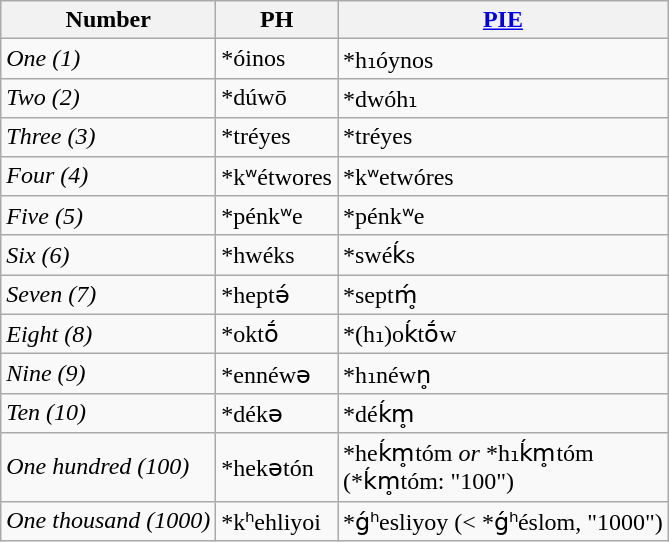<table class="wikitable sortable">
<tr>
<th>Number</th>
<th>PH</th>
<th><a href='#'>PIE</a></th>
</tr>
<tr>
<td><em>One (1)</em></td>
<td>*óinos</td>
<td>*h₁óynos</td>
</tr>
<tr>
<td><em>Two (2)</em></td>
<td>*dúwō</td>
<td>*dwóh₁</td>
</tr>
<tr>
<td><em>Three (3)</em></td>
<td>*tréyes</td>
<td>*tréyes</td>
</tr>
<tr>
<td><em>Four (4)</em></td>
<td>*kʷétwores</td>
<td>*kʷetwóres</td>
</tr>
<tr>
<td><em>Five (5)</em></td>
<td>*pénkʷe</td>
<td>*pénkʷe</td>
</tr>
<tr>
<td><em>Six (6)</em></td>
<td>*hwéks</td>
<td>*swéḱs</td>
</tr>
<tr>
<td><em>Seven (7)</em></td>
<td>*heptə́</td>
<td>*septḿ̥</td>
</tr>
<tr>
<td><em>Eight (8)</em></td>
<td>*oktṓ</td>
<td>*(h₁)oḱtṓw</td>
</tr>
<tr>
<td><em>Nine (9)</em></td>
<td>*ennéwə</td>
<td>*h₁néwn̥</td>
</tr>
<tr>
<td><em>Ten (10)</em></td>
<td>*dékə</td>
<td>*déḱm̥</td>
</tr>
<tr>
<td><em>One hundred (100)</em></td>
<td>*hekətón</td>
<td>*heḱm̥tóm <em>or</em> *h₁ḱm̥tóm<br>(*ḱm̥tóm: "100")</td>
</tr>
<tr>
<td><em>One thousand (1000)</em></td>
<td>*kʰehliyoi</td>
<td>*ǵʰesliyoy (< *ǵʰéslom, "1000")</td>
</tr>
</table>
